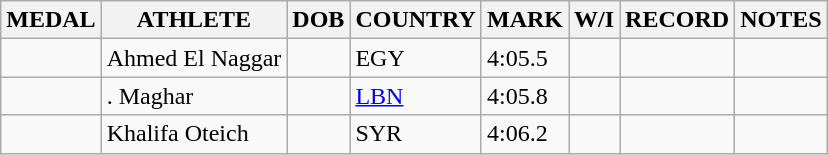<table class="wikitable">
<tr>
<th>MEDAL</th>
<th>ATHLETE</th>
<th>DOB</th>
<th>COUNTRY</th>
<th>MARK</th>
<th>W/I</th>
<th>RECORD</th>
<th>NOTES</th>
</tr>
<tr>
<td></td>
<td>Ahmed El Naggar</td>
<td></td>
<td>EGY</td>
<td>4:05.5</td>
<td></td>
<td></td>
<td></td>
</tr>
<tr>
<td></td>
<td>. Maghar</td>
<td></td>
<td><a href='#'>LBN</a></td>
<td>4:05.8</td>
<td></td>
<td></td>
<td></td>
</tr>
<tr>
<td></td>
<td>Khalifa Oteich</td>
<td></td>
<td>SYR</td>
<td>4:06.2</td>
<td></td>
<td></td>
<td></td>
</tr>
</table>
